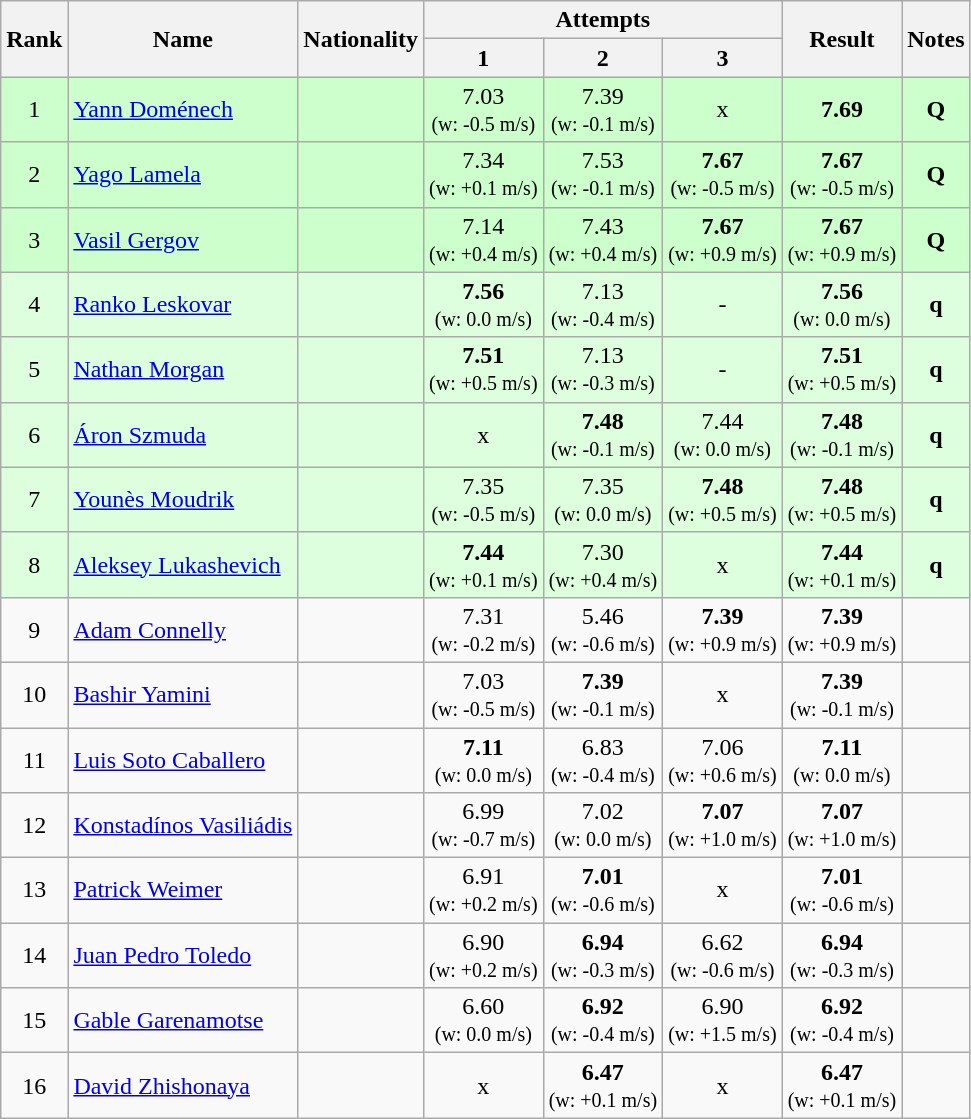<table class="wikitable sortable" style="text-align:center">
<tr>
<th rowspan=2>Rank</th>
<th rowspan=2>Name</th>
<th rowspan=2>Nationality</th>
<th colspan=3>Attempts</th>
<th rowspan=2>Result</th>
<th rowspan=2>Notes</th>
</tr>
<tr>
<th>1</th>
<th>2</th>
<th>3</th>
</tr>
<tr bgcolor=ccffcc>
<td>1</td>
<td align=left><a href='#'>Yann Doménech</a></td>
<td align=left></td>
<td>7.03<br><small>(w: -0.5 m/s)</small></td>
<td>7.39<br><small>(w: -0.1 m/s)</small></td>
<td>x</td>
<td><strong>7.69</strong></td>
<td><strong>Q</strong></td>
</tr>
<tr bgcolor=ccffcc>
<td>2</td>
<td align=left><a href='#'>Yago Lamela</a></td>
<td align=left></td>
<td>7.34<br><small>(w: +0.1 m/s)</small></td>
<td>7.53<br><small>(w: -0.1 m/s)</small></td>
<td><strong>7.67</strong><br><small>(w: -0.5 m/s)</small></td>
<td><strong>7.67</strong> <br><small>(w: -0.5 m/s)</small></td>
<td><strong>Q</strong></td>
</tr>
<tr bgcolor=ccffcc>
<td>3</td>
<td align=left><a href='#'>Vasil Gergov</a></td>
<td align=left></td>
<td>7.14<br><small>(w: +0.4 m/s)</small></td>
<td>7.43<br><small>(w: +0.4 m/s)</small></td>
<td><strong>7.67</strong><br><small>(w: +0.9 m/s)</small></td>
<td><strong>7.67</strong> <br><small>(w: +0.9 m/s)</small></td>
<td><strong>Q</strong></td>
</tr>
<tr bgcolor=ddffdd>
<td>4</td>
<td align=left><a href='#'>Ranko Leskovar</a></td>
<td align=left></td>
<td><strong>7.56</strong><br><small>(w: 0.0 m/s)</small></td>
<td>7.13<br><small>(w: -0.4 m/s)</small></td>
<td>-</td>
<td><strong>7.56</strong> <br><small>(w: 0.0 m/s)</small></td>
<td><strong>q</strong></td>
</tr>
<tr bgcolor=ddffdd>
<td>5</td>
<td align=left><a href='#'>Nathan Morgan</a></td>
<td align=left></td>
<td><strong>7.51</strong><br><small>(w: +0.5 m/s)</small></td>
<td>7.13<br><small>(w: -0.3 m/s)</small></td>
<td>-</td>
<td><strong>7.51</strong> <br><small>(w: +0.5 m/s)</small></td>
<td><strong>q</strong></td>
</tr>
<tr bgcolor=ddffdd>
<td>6</td>
<td align=left><a href='#'>Áron Szmuda</a></td>
<td align=left></td>
<td>x</td>
<td><strong>7.48</strong><br><small>(w: -0.1 m/s)</small></td>
<td>7.44<br><small>(w: 0.0 m/s)</small></td>
<td><strong>7.48</strong> <br><small>(w: -0.1 m/s)</small></td>
<td><strong>q</strong></td>
</tr>
<tr bgcolor=ddffdd>
<td>7</td>
<td align=left><a href='#'>Younès Moudrik</a></td>
<td align=left></td>
<td>7.35<br><small>(w: -0.5 m/s)</small></td>
<td>7.35<br><small>(w: 0.0 m/s)</small></td>
<td><strong>7.48</strong><br><small>(w: +0.5 m/s)</small></td>
<td><strong>7.48</strong> <br><small>(w: +0.5 m/s)</small></td>
<td><strong>q</strong></td>
</tr>
<tr bgcolor=ddffdd>
<td>8</td>
<td align=left><a href='#'>Aleksey Lukashevich</a></td>
<td align=left></td>
<td><strong>7.44</strong><br><small>(w: +0.1 m/s)</small></td>
<td>7.30<br><small>(w: +0.4 m/s)</small></td>
<td>x</td>
<td><strong>7.44</strong> <br><small>(w: +0.1 m/s)</small></td>
<td><strong>q</strong></td>
</tr>
<tr>
<td>9</td>
<td align=left><a href='#'>Adam Connelly</a></td>
<td align=left></td>
<td>7.31<br><small>(w: -0.2 m/s)</small></td>
<td>5.46<br><small>(w: -0.6 m/s)</small></td>
<td><strong>7.39</strong><br><small>(w: +0.9 m/s)</small></td>
<td><strong>7.39</strong> <br><small>(w: +0.9 m/s)</small></td>
<td></td>
</tr>
<tr>
<td>10</td>
<td align=left><a href='#'>Bashir Yamini</a></td>
<td align=left></td>
<td>7.03<br><small>(w: -0.5 m/s)</small></td>
<td><strong>7.39</strong><br><small>(w: -0.1 m/s)</small></td>
<td>x</td>
<td><strong>7.39</strong> <br><small>(w: -0.1 m/s)</small></td>
<td></td>
</tr>
<tr>
<td>11</td>
<td align=left><a href='#'>Luis Soto Caballero</a></td>
<td align=left></td>
<td><strong>7.11</strong><br><small>(w: 0.0 m/s)</small></td>
<td>6.83<br><small>(w: -0.4 m/s)</small></td>
<td>7.06<br><small>(w: +0.6 m/s)</small></td>
<td><strong>7.11</strong> <br><small>(w: 0.0 m/s)</small></td>
<td></td>
</tr>
<tr>
<td>12</td>
<td align=left><a href='#'>Konstadínos Vasiliádis</a></td>
<td align=left></td>
<td>6.99<br><small>(w: -0.7 m/s)</small></td>
<td>7.02<br><small>(w: 0.0 m/s)</small></td>
<td><strong>7.07</strong><br><small>(w: +1.0 m/s)</small></td>
<td><strong>7.07</strong> <br><small>(w: +1.0 m/s)</small></td>
<td></td>
</tr>
<tr>
<td>13</td>
<td align=left><a href='#'>Patrick Weimer</a></td>
<td align=left></td>
<td>6.91<br><small>(w: +0.2 m/s)</small></td>
<td><strong>7.01</strong><br><small>(w: -0.6 m/s)</small></td>
<td>x</td>
<td><strong>7.01</strong> <br><small>(w: -0.6 m/s)</small></td>
<td></td>
</tr>
<tr>
<td>14</td>
<td align=left><a href='#'>Juan Pedro Toledo</a></td>
<td align=left></td>
<td>6.90<br><small>(w: +0.2 m/s)</small></td>
<td><strong>6.94</strong><br><small>(w: -0.3 m/s)</small></td>
<td>6.62<br><small>(w: -0.6 m/s)</small></td>
<td><strong>6.94</strong> <br><small>(w: -0.3 m/s)</small></td>
<td></td>
</tr>
<tr>
<td>15</td>
<td align=left><a href='#'>Gable Garenamotse</a></td>
<td align=left></td>
<td>6.60<br><small>(w: 0.0 m/s)</small></td>
<td><strong>6.92</strong><br><small>(w: -0.4 m/s)</small></td>
<td>6.90<br><small>(w: +1.5 m/s)</small></td>
<td><strong>6.92</strong> <br><small>(w: -0.4 m/s)</small></td>
<td></td>
</tr>
<tr>
<td>16</td>
<td align=left><a href='#'>David Zhishonaya</a></td>
<td align=left></td>
<td>x</td>
<td><strong>6.47</strong><br><small>(w: +0.1 m/s)</small></td>
<td>x</td>
<td><strong>6.47</strong> <br><small>(w: +0.1 m/s)</small></td>
<td></td>
</tr>
</table>
